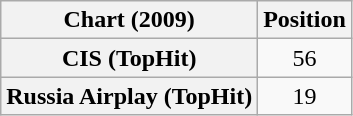<table class="wikitable plainrowheaders" style="text-align:center">
<tr>
<th scope="col">Chart (2009)</th>
<th scope="col">Position</th>
</tr>
<tr>
<th scope="row">CIS (TopHit)</th>
<td>56</td>
</tr>
<tr>
<th scope="row">Russia Airplay (TopHit)</th>
<td>19</td>
</tr>
</table>
